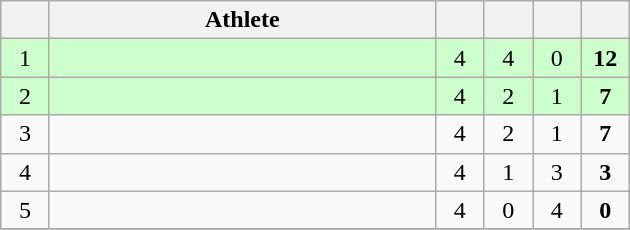<table class="wikitable" style="text-align: center; font-size:100% ">
<tr>
<th width=25></th>
<th width=250>Athlete</th>
<th width=25></th>
<th width=25></th>
<th width=25></th>
<th width=25></th>
</tr>
<tr bgcolor="ccffcc">
<td>1</td>
<td align=left></td>
<td>4</td>
<td>4</td>
<td>0</td>
<td><strong>12</strong></td>
</tr>
<tr bgcolor="ccffcc">
<td>2</td>
<td align=left></td>
<td>4</td>
<td>2</td>
<td>1</td>
<td><strong>7</strong></td>
</tr>
<tr>
<td>3</td>
<td align=left></td>
<td>4</td>
<td>2</td>
<td>1</td>
<td><strong>7</strong></td>
</tr>
<tr>
<td>4</td>
<td align=left></td>
<td>4</td>
<td>1</td>
<td>3</td>
<td><strong>3</strong></td>
</tr>
<tr>
<td>5</td>
<td align=left></td>
<td>4</td>
<td>0</td>
<td>4</td>
<td><strong>0</strong></td>
</tr>
<tr>
</tr>
</table>
